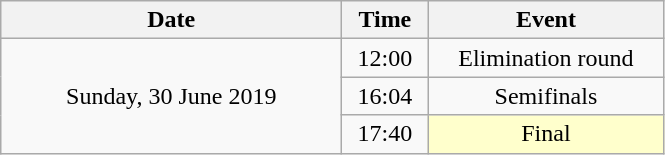<table class = "wikitable" style="text-align:center;">
<tr>
<th width=220>Date</th>
<th width=50>Time</th>
<th width=150>Event</th>
</tr>
<tr>
<td rowspan=3>Sunday, 30 June 2019</td>
<td>12:00</td>
<td>Elimination round</td>
</tr>
<tr>
<td>16:04</td>
<td>Semifinals</td>
</tr>
<tr>
<td>17:40</td>
<td bgcolor=ffffcc>Final</td>
</tr>
</table>
